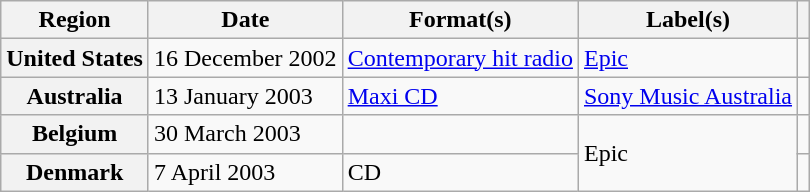<table class="wikitable plainrowheaders">
<tr>
<th scope="col">Region</th>
<th scope="col">Date</th>
<th scope="col">Format(s)</th>
<th scope="col">Label(s)</th>
<th scope="col"></th>
</tr>
<tr>
<th scope="row">United States</th>
<td>16 December 2002</td>
<td><a href='#'>Contemporary hit radio</a></td>
<td><a href='#'>Epic</a></td>
<td></td>
</tr>
<tr>
<th scope="row">Australia</th>
<td>13 January 2003</td>
<td><a href='#'>Maxi CD</a></td>
<td><a href='#'>Sony Music Australia</a></td>
<td></td>
</tr>
<tr>
<th scope="row">Belgium</th>
<td>30 March 2003</td>
<td></td>
<td rowspan="2">Epic</td>
<td></td>
</tr>
<tr>
<th scope="row">Denmark</th>
<td>7 April 2003</td>
<td>CD</td>
<td></td>
</tr>
</table>
